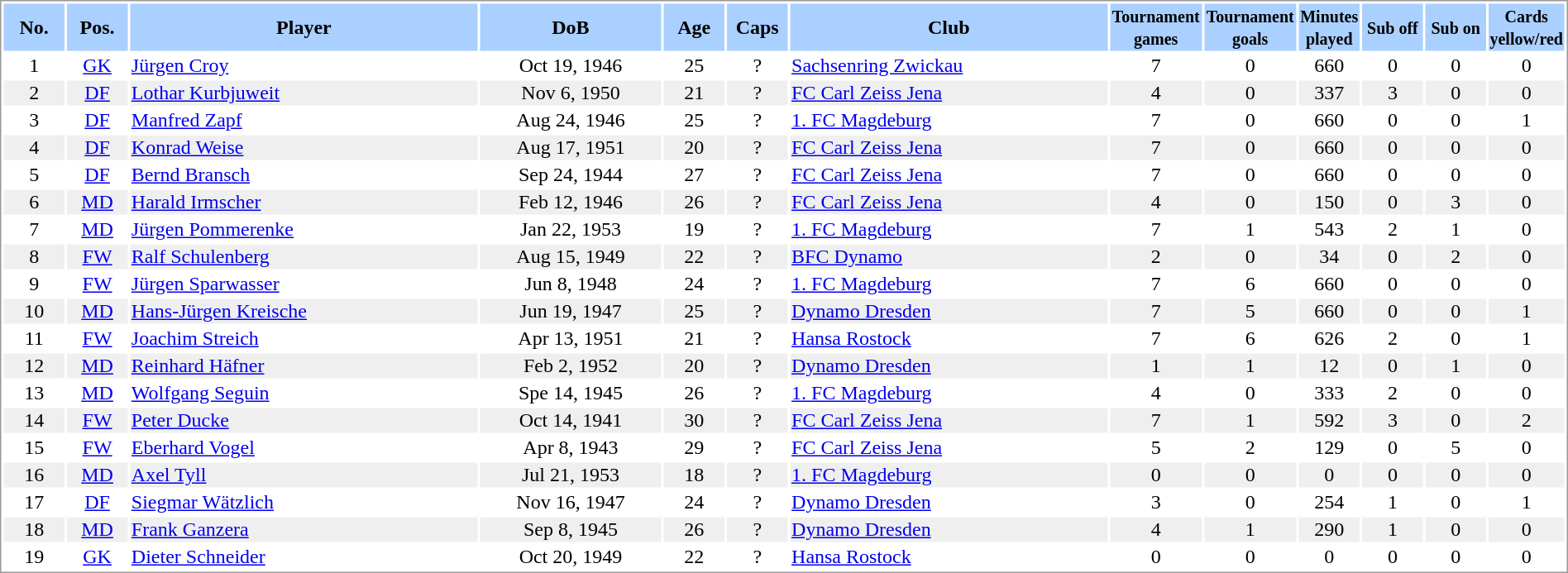<table border="0" width="100%" style="border: 1px solid #999; background-color:#FFFFFF; text-align:center">
<tr align="center" bgcolor="#AAD0FF">
<th width=4%>No.</th>
<th width=4%>Pos.</th>
<th width=23%>Player</th>
<th width=12%>DoB</th>
<th width=4%>Age</th>
<th width=4%>Caps</th>
<th width=21%>Club</th>
<th width=6%><small>Tournament<br>games</small></th>
<th width=6%><small>Tournament<br>goals</small></th>
<th width=4%><small>Minutes<br>played</small></th>
<th width=4%><small>Sub off</small></th>
<th width=4%><small>Sub on</small></th>
<th width=4%><small>Cards<br>yellow/red</small></th>
</tr>
<tr>
<td>1</td>
<td><a href='#'>GK</a></td>
<td align="left"><a href='#'>Jürgen Croy</a></td>
<td>Oct 19, 1946</td>
<td>25</td>
<td>?</td>
<td align="left"> <a href='#'>Sachsenring Zwickau</a></td>
<td>7</td>
<td>0</td>
<td>660</td>
<td>0</td>
<td>0</td>
<td>0</td>
</tr>
<tr bgcolor="#EFEFEF">
<td>2</td>
<td><a href='#'>DF</a></td>
<td align="left"><a href='#'>Lothar Kurbjuweit</a></td>
<td>Nov 6, 1950</td>
<td>21</td>
<td>?</td>
<td align="left"> <a href='#'>FC Carl Zeiss Jena</a></td>
<td>4</td>
<td>0</td>
<td>337</td>
<td>3</td>
<td>0</td>
<td>0</td>
</tr>
<tr>
<td>3</td>
<td><a href='#'>DF</a></td>
<td align="left"><a href='#'>Manfred Zapf</a></td>
<td>Aug 24, 1946</td>
<td>25</td>
<td>?</td>
<td align="left"> <a href='#'>1. FC Magdeburg</a></td>
<td>7</td>
<td>0</td>
<td>660</td>
<td>0</td>
<td>0</td>
<td>1</td>
</tr>
<tr bgcolor="#EFEFEF">
<td>4</td>
<td><a href='#'>DF</a></td>
<td align="left"><a href='#'>Konrad Weise</a></td>
<td>Aug 17, 1951</td>
<td>20</td>
<td>?</td>
<td align="left"> <a href='#'>FC Carl Zeiss Jena</a></td>
<td>7</td>
<td>0</td>
<td>660</td>
<td>0</td>
<td>0</td>
<td>0</td>
</tr>
<tr>
<td>5</td>
<td><a href='#'>DF</a></td>
<td align="left"><a href='#'>Bernd Bransch</a></td>
<td>Sep 24, 1944</td>
<td>27</td>
<td>?</td>
<td align="left"> <a href='#'>FC Carl Zeiss Jena</a></td>
<td>7</td>
<td>0</td>
<td>660</td>
<td>0</td>
<td>0</td>
<td>0</td>
</tr>
<tr bgcolor="#EFEFEF">
<td>6</td>
<td><a href='#'>MD</a></td>
<td align="left"><a href='#'>Harald Irmscher</a></td>
<td>Feb 12, 1946</td>
<td>26</td>
<td>?</td>
<td align="left"> <a href='#'>FC Carl Zeiss Jena</a></td>
<td>4</td>
<td>0</td>
<td>150</td>
<td>0</td>
<td>3</td>
<td>0</td>
</tr>
<tr>
<td>7</td>
<td><a href='#'>MD</a></td>
<td align="left"><a href='#'>Jürgen Pommerenke</a></td>
<td>Jan 22, 1953</td>
<td>19</td>
<td>?</td>
<td align="left"> <a href='#'>1. FC Magdeburg</a></td>
<td>7</td>
<td>1</td>
<td>543</td>
<td>2</td>
<td>1</td>
<td>0</td>
</tr>
<tr bgcolor="#EFEFEF">
<td>8</td>
<td><a href='#'>FW</a></td>
<td align="left"><a href='#'>Ralf Schulenberg</a></td>
<td>Aug 15, 1949</td>
<td>22</td>
<td>?</td>
<td align="left"> <a href='#'>BFC Dynamo</a></td>
<td>2</td>
<td>0</td>
<td>34</td>
<td>0</td>
<td>2</td>
<td>0</td>
</tr>
<tr>
<td>9</td>
<td><a href='#'>FW</a></td>
<td align="left"><a href='#'>Jürgen Sparwasser</a></td>
<td>Jun 8, 1948</td>
<td>24</td>
<td>?</td>
<td align="left"> <a href='#'>1. FC Magdeburg</a></td>
<td>7</td>
<td>6</td>
<td>660</td>
<td>0</td>
<td>0</td>
<td>0</td>
</tr>
<tr bgcolor="#EFEFEF">
<td>10</td>
<td><a href='#'>MD</a></td>
<td align="left"><a href='#'>Hans-Jürgen Kreische</a></td>
<td>Jun 19, 1947</td>
<td>25</td>
<td>?</td>
<td align="left"> <a href='#'>Dynamo Dresden</a></td>
<td>7</td>
<td>5</td>
<td>660</td>
<td>0</td>
<td>0</td>
<td>1</td>
</tr>
<tr>
<td>11</td>
<td><a href='#'>FW</a></td>
<td align="left"><a href='#'>Joachim Streich</a></td>
<td>Apr 13, 1951</td>
<td>21</td>
<td>?</td>
<td align="left"> <a href='#'>Hansa Rostock</a></td>
<td>7</td>
<td>6</td>
<td>626</td>
<td>2</td>
<td>0</td>
<td>1</td>
</tr>
<tr bgcolor="#EFEFEF">
<td>12</td>
<td><a href='#'>MD</a></td>
<td align="left"><a href='#'>Reinhard Häfner</a></td>
<td>Feb 2, 1952</td>
<td>20</td>
<td>?</td>
<td align="left"> <a href='#'>Dynamo Dresden</a></td>
<td>1</td>
<td>1</td>
<td>12</td>
<td>0</td>
<td>1</td>
<td>0</td>
</tr>
<tr>
<td>13</td>
<td><a href='#'>MD</a></td>
<td align="left"><a href='#'>Wolfgang Seguin</a></td>
<td>Spe 14, 1945</td>
<td>26</td>
<td>?</td>
<td align="left"> <a href='#'>1. FC Magdeburg</a></td>
<td>4</td>
<td>0</td>
<td>333</td>
<td>2</td>
<td>0</td>
<td>0</td>
</tr>
<tr bgcolor="#EFEFEF">
<td>14</td>
<td><a href='#'>FW</a></td>
<td align="left"><a href='#'>Peter Ducke</a></td>
<td>Oct 14, 1941</td>
<td>30</td>
<td>?</td>
<td align="left"> <a href='#'>FC Carl Zeiss Jena</a></td>
<td>7</td>
<td>1</td>
<td>592</td>
<td>3</td>
<td>0</td>
<td>2</td>
</tr>
<tr>
<td>15</td>
<td><a href='#'>FW</a></td>
<td align="left"><a href='#'>Eberhard Vogel</a></td>
<td>Apr 8, 1943</td>
<td>29</td>
<td>?</td>
<td align="left"> <a href='#'>FC Carl Zeiss Jena</a></td>
<td>5</td>
<td>2</td>
<td>129</td>
<td>0</td>
<td>5</td>
<td>0</td>
</tr>
<tr bgcolor="#EFEFEF">
<td>16</td>
<td><a href='#'>MD</a></td>
<td align="left"><a href='#'>Axel Tyll</a></td>
<td>Jul 21, 1953</td>
<td>18</td>
<td>?</td>
<td align="left"> <a href='#'>1. FC Magdeburg</a></td>
<td>0</td>
<td>0</td>
<td>0</td>
<td>0</td>
<td>0</td>
<td>0</td>
</tr>
<tr>
<td>17</td>
<td><a href='#'>DF</a></td>
<td align="left"><a href='#'>Siegmar Wätzlich</a></td>
<td>Nov 16, 1947</td>
<td>24</td>
<td>?</td>
<td align="left"> <a href='#'>Dynamo Dresden</a></td>
<td>3</td>
<td>0</td>
<td>254</td>
<td>1</td>
<td>0</td>
<td>1</td>
</tr>
<tr bgcolor="#EFEFEF">
<td>18</td>
<td><a href='#'>MD</a></td>
<td align="left"><a href='#'>Frank Ganzera</a></td>
<td>Sep 8, 1945</td>
<td>26</td>
<td>?</td>
<td align="left"> <a href='#'>Dynamo Dresden</a></td>
<td>4</td>
<td>1</td>
<td>290</td>
<td>1</td>
<td>0</td>
<td>0</td>
</tr>
<tr>
<td>19</td>
<td><a href='#'>GK</a></td>
<td align="left"><a href='#'>Dieter Schneider</a></td>
<td>Oct 20, 1949</td>
<td>22</td>
<td>?</td>
<td align="left"> <a href='#'>Hansa Rostock</a></td>
<td>0</td>
<td>0</td>
<td>0</td>
<td>0</td>
<td>0</td>
<td>0</td>
</tr>
</table>
